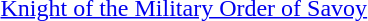<table>
<tr>
<td rowspan=2 style="width:60px; vertical-align:top;"></td>
<td><a href='#'>Knight of the Military Order of Savoy</a></td>
</tr>
<tr>
<td></td>
</tr>
</table>
